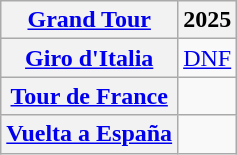<table class="wikitable plainrowheaders">
<tr>
<th scope="col"><a href='#'>Grand Tour</a></th>
<th scope="col">2025</th>
</tr>
<tr style="text-align:center;">
<th scope="row"> <a href='#'>Giro d'Italia</a></th>
<td><a href='#'>DNF</a></td>
</tr>
<tr style="text-align:center;">
<th scope="row"> <a href='#'>Tour de France</a></th>
<td></td>
</tr>
<tr style="text-align:center;">
<th scope="row"> <a href='#'>Vuelta a España</a></th>
<td></td>
</tr>
</table>
